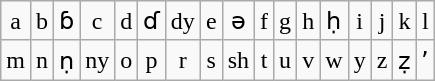<table class="wikitable" style="text-align: center">
<tr>
<td>a</td>
<td>b</td>
<td>ɓ</td>
<td>c</td>
<td>d</td>
<td>ɗ</td>
<td>dy</td>
<td>e</td>
<td>ǝ</td>
<td>f</td>
<td>g</td>
<td>h</td>
<td>ḥ</td>
<td>i</td>
<td>j</td>
<td>k</td>
<td>l</td>
</tr>
<tr>
<td>m</td>
<td>n</td>
<td>ṇ</td>
<td>ny</td>
<td>o</td>
<td>p</td>
<td>r</td>
<td>s</td>
<td>sh</td>
<td>t</td>
<td>u</td>
<td>v</td>
<td>w</td>
<td>y</td>
<td>z</td>
<td>ẓ</td>
<td>ʼ</td>
</tr>
</table>
